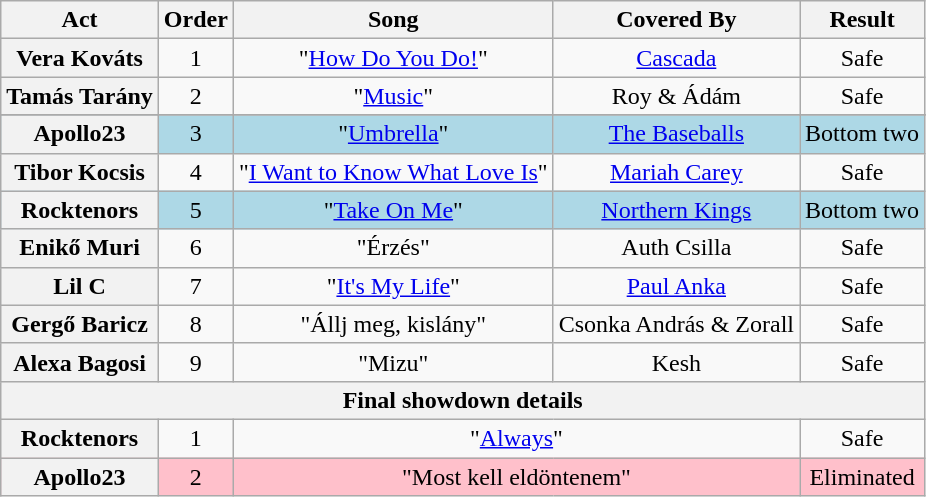<table class="wikitable" style="text-align:center;">
<tr>
<th scope="col">Act</th>
<th scope="col">Order</th>
<th scope="col">Song</th>
<th scope="col">Covered By</th>
<th scope="col">Result</th>
</tr>
<tr>
<th scope="row">Vera Kováts</th>
<td>1</td>
<td>"<a href='#'>How Do You Do!</a>"</td>
<td><a href='#'>Cascada</a></td>
<td>Safe</td>
</tr>
<tr>
<th scope="row">Tamás Tarány</th>
<td>2</td>
<td>"<a href='#'>Music</a>"</td>
<td>Roy & Ádám</td>
<td>Safe</td>
</tr>
<tr>
</tr>
<tr bgcolor="lightblue">
<th scope="row">Apollo23</th>
<td>3</td>
<td>"<a href='#'>Umbrella</a>"</td>
<td><a href='#'>The Baseballs</a></td>
<td>Bottom two</td>
</tr>
<tr>
<th scope="row">Tibor Kocsis</th>
<td>4</td>
<td>"<a href='#'>I Want to Know What Love Is</a>"</td>
<td><a href='#'>Mariah Carey</a></td>
<td>Safe</td>
</tr>
<tr bgcolor="lightblue">
<th scope="row">Rocktenors</th>
<td>5</td>
<td>"<a href='#'>Take On Me</a>"</td>
<td><a href='#'>Northern Kings</a></td>
<td>Bottom two</td>
</tr>
<tr>
<th scope="row">Enikő Muri</th>
<td>6</td>
<td>"Érzés"</td>
<td>Auth Csilla</td>
<td>Safe</td>
</tr>
<tr>
<th scope="row">Lil C</th>
<td>7</td>
<td>"<a href='#'>It's My Life</a>"</td>
<td><a href='#'>Paul Anka</a></td>
<td>Safe</td>
</tr>
<tr>
<th scope="row">Gergő Baricz</th>
<td>8</td>
<td>"Állj meg, kislány"</td>
<td>Csonka András & Zorall</td>
<td>Safe</td>
</tr>
<tr>
<th scope="row">Alexa Bagosi</th>
<td>9</td>
<td>"Mizu"</td>
<td>Kesh</td>
<td>Safe</td>
</tr>
<tr>
<th scope="col" colspan="6">Final showdown details</th>
</tr>
<tr>
<th scope="row">Rocktenors</th>
<td>1</td>
<td colspan="2">"<a href='#'>Always</a>"</td>
<td>Safe</td>
</tr>
<tr bgcolor="pink">
<th scope="row">Apollo23</th>
<td>2</td>
<td colspan="2">"Most kell eldöntenem"</td>
<td>Eliminated</td>
</tr>
</table>
